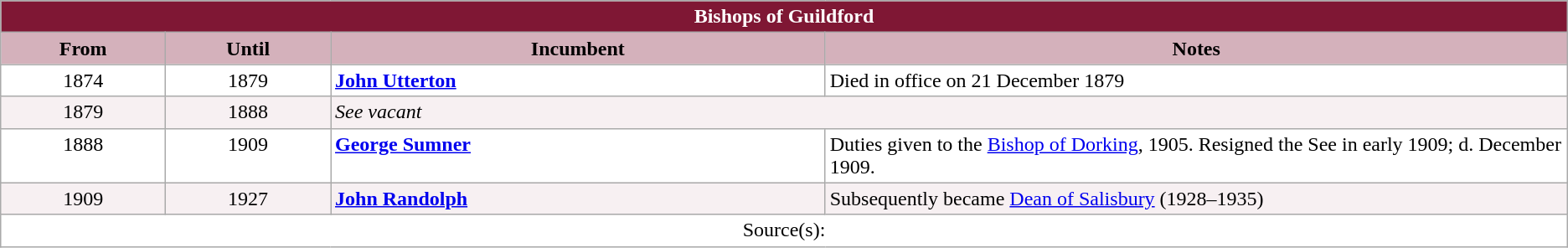<table class="wikitable">
<tr>
<th colspan="4" style="background-color: #7F1734; color: white;">Bishops of Guildford</th>
</tr>
<tr valign=center>
<th style="background-color:#D4B1BB" width="10%">From</th>
<th style="background-color:#D4B1BB" width="10%">Until</th>
<th style="background-color:#D4B1BB" width="30%">Incumbent</th>
<th style="background-color:#D4B1BB" width="45%">Notes</th>
</tr>
<tr valign=top bgcolor="white">
<td align=center>1874</td>
<td align=center>1879</td>
<td><strong><a href='#'>John Utterton</a></strong></td>
<td>Died in office on 21 December 1879</td>
</tr>
<tr valign=top bgcolor="#F7F0F2">
<td align=center>1879</td>
<td align=center>1888</td>
<td colspan=2><em>See vacant</em></td>
</tr>
<tr valign=top bgcolor="white">
<td align=center>1888</td>
<td align=center>1909</td>
<td> <strong><a href='#'>George Sumner</a></strong></td>
<td>Duties given to the <a href='#'>Bishop of Dorking</a>, 1905. Resigned the See in early 1909; d. December 1909.</td>
</tr>
<tr valign=top bgcolor="#F7F0F2">
<td align=center>1909</td>
<td align=center>1927</td>
<td><strong><a href='#'>John Randolph</a></strong></td>
<td>Subsequently became <a href='#'>Dean of Salisbury</a> (1928–1935)</td>
</tr>
<tr valign=top bgcolor="white">
<td align=center colspan=4>Source(s):</td>
</tr>
</table>
